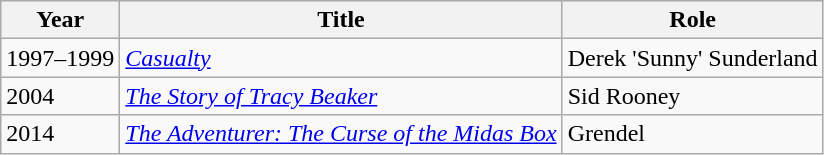<table class="wikitable">
<tr>
<th>Year</th>
<th>Title</th>
<th>Role</th>
</tr>
<tr>
<td>1997–1999</td>
<td><em><a href='#'>Casualty</a></em></td>
<td>Derek 'Sunny' Sunderland</td>
</tr>
<tr>
<td>2004</td>
<td><em><a href='#'>The Story of Tracy Beaker</a></em></td>
<td>Sid Rooney</td>
</tr>
<tr>
<td>2014</td>
<td><em><a href='#'>The Adventurer: The Curse of the Midas Box</a></em></td>
<td>Grendel</td>
</tr>
</table>
